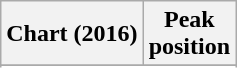<table class="wikitable sortable plainrowheaders" style="text-align:center">
<tr>
<th scope="col">Chart (2016)</th>
<th scope="col">Peak<br> position</th>
</tr>
<tr>
</tr>
<tr>
</tr>
</table>
